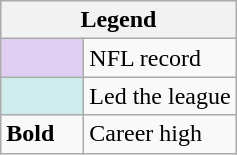<table class="wikitable mw-collapsible mw-collapsed">
<tr>
<th colspan="2">Legend</th>
</tr>
<tr>
<td style="background:#e0cef2; width:3em;"></td>
<td>NFL record</td>
</tr>
<tr>
<td style="background:#cfecec; width:3em;"></td>
<td>Led the league</td>
</tr>
<tr>
<td><strong>Bold</strong></td>
<td>Career high</td>
</tr>
</table>
